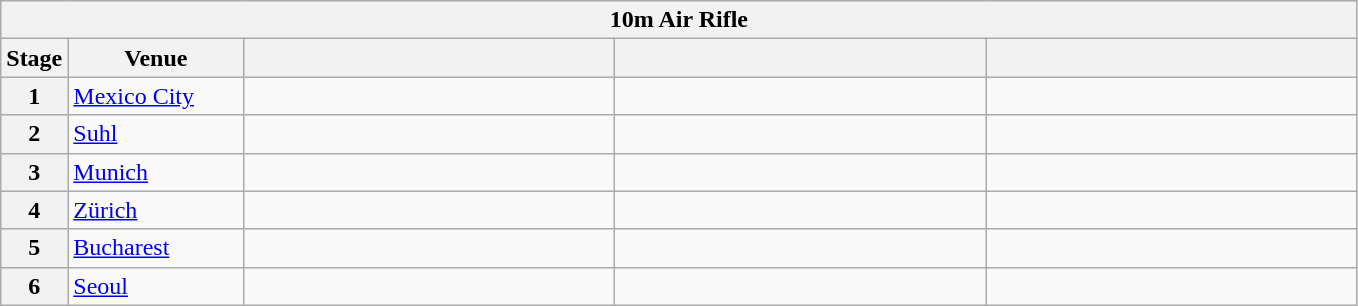<table class="wikitable">
<tr>
<th colspan="5">10m Air Rifle</th>
</tr>
<tr>
<th>Stage</th>
<th width=110>Venue</th>
<th width=240></th>
<th width=240></th>
<th width=240></th>
</tr>
<tr>
<th>1</th>
<td> <a href='#'>Mexico City</a></td>
<td></td>
<td></td>
<td></td>
</tr>
<tr>
<th>2</th>
<td> <a href='#'>Suhl</a></td>
<td></td>
<td></td>
<td></td>
</tr>
<tr>
<th>3</th>
<td> <a href='#'>Munich</a></td>
<td></td>
<td></td>
<td></td>
</tr>
<tr>
<th>4</th>
<td> <a href='#'>Zürich</a></td>
<td></td>
<td></td>
<td></td>
</tr>
<tr>
<th>5</th>
<td> <a href='#'>Bucharest</a></td>
<td></td>
<td></td>
<td></td>
</tr>
<tr>
<th>6</th>
<td> <a href='#'>Seoul</a></td>
<td></td>
<td></td>
<td></td>
</tr>
</table>
